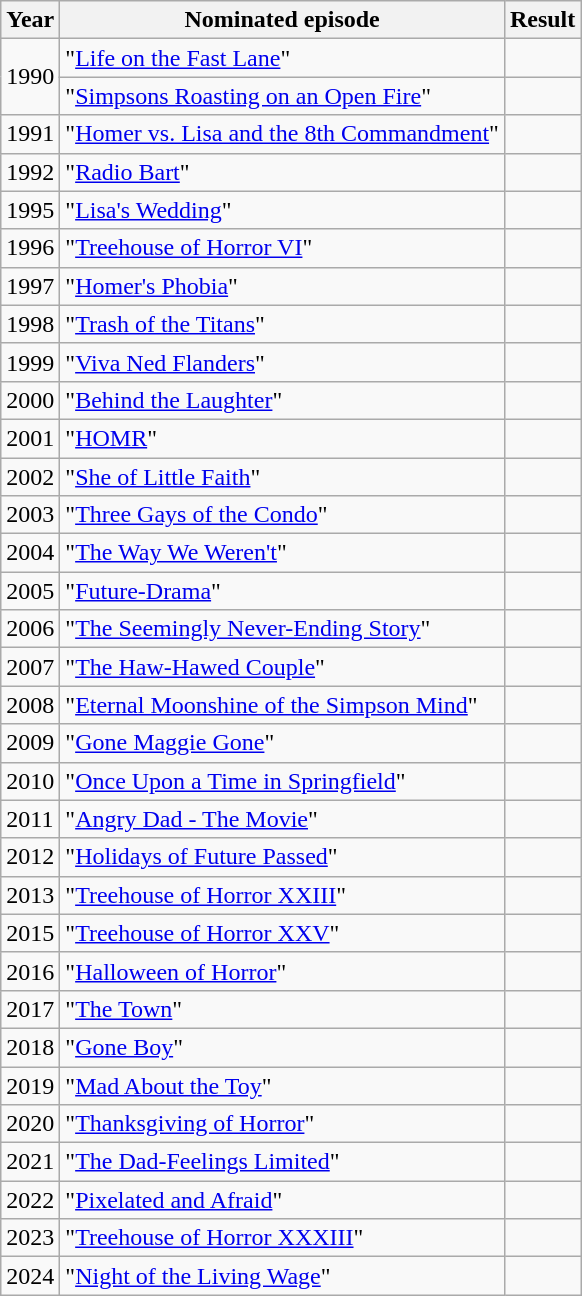<table class="wikitable">
<tr>
<th>Year</th>
<th>Nominated episode</th>
<th>Result</th>
</tr>
<tr>
<td rowspan="2">1990</td>
<td>"<a href='#'>Life on the Fast Lane</a>"</td>
<td></td>
</tr>
<tr>
<td>"<a href='#'>Simpsons Roasting on an Open Fire</a>"</td>
<td></td>
</tr>
<tr>
<td>1991</td>
<td>"<a href='#'>Homer vs. Lisa and the 8th Commandment</a>"</td>
<td></td>
</tr>
<tr>
<td>1992</td>
<td>"<a href='#'>Radio Bart</a>"</td>
<td></td>
</tr>
<tr>
<td>1995</td>
<td>"<a href='#'>Lisa's Wedding</a>"</td>
<td></td>
</tr>
<tr>
<td>1996</td>
<td>"<a href='#'>Treehouse of Horror VI</a>"</td>
<td></td>
</tr>
<tr>
<td>1997</td>
<td>"<a href='#'>Homer's Phobia</a>"</td>
<td></td>
</tr>
<tr>
<td>1998</td>
<td>"<a href='#'>Trash of the Titans</a>"</td>
<td></td>
</tr>
<tr>
<td>1999</td>
<td>"<a href='#'>Viva Ned Flanders</a>"</td>
<td></td>
</tr>
<tr>
<td>2000</td>
<td>"<a href='#'>Behind the Laughter</a>"</td>
<td></td>
</tr>
<tr>
<td>2001</td>
<td>"<a href='#'>HOMR</a>"</td>
<td></td>
</tr>
<tr>
<td>2002</td>
<td>"<a href='#'>She of Little Faith</a>"</td>
<td></td>
</tr>
<tr>
<td>2003</td>
<td>"<a href='#'>Three Gays of the Condo</a>"</td>
<td></td>
</tr>
<tr>
<td>2004</td>
<td>"<a href='#'>The Way We Weren't</a>"</td>
<td></td>
</tr>
<tr>
<td>2005</td>
<td>"<a href='#'>Future-Drama</a>"</td>
<td></td>
</tr>
<tr>
<td>2006</td>
<td>"<a href='#'>The Seemingly Never-Ending Story</a>"</td>
<td></td>
</tr>
<tr>
<td>2007</td>
<td>"<a href='#'>The Haw-Hawed Couple</a>"</td>
<td></td>
</tr>
<tr>
<td>2008</td>
<td>"<a href='#'>Eternal Moonshine of the Simpson Mind</a>"</td>
<td></td>
</tr>
<tr>
<td>2009</td>
<td>"<a href='#'>Gone Maggie Gone</a>"</td>
<td></td>
</tr>
<tr>
<td>2010</td>
<td>"<a href='#'>Once Upon a Time in Springfield</a>"</td>
<td></td>
</tr>
<tr>
<td>2011</td>
<td>"<a href='#'>Angry Dad - The Movie</a>"</td>
<td></td>
</tr>
<tr>
<td>2012</td>
<td>"<a href='#'>Holidays of Future Passed</a>"</td>
<td></td>
</tr>
<tr>
<td>2013</td>
<td>"<a href='#'>Treehouse of Horror XXIII</a>"</td>
<td></td>
</tr>
<tr>
<td>2015</td>
<td>"<a href='#'>Treehouse of Horror XXV</a>"</td>
<td></td>
</tr>
<tr>
<td>2016</td>
<td>"<a href='#'>Halloween of Horror</a>"</td>
<td></td>
</tr>
<tr>
<td>2017</td>
<td>"<a href='#'>The Town</a>"</td>
<td></td>
</tr>
<tr>
<td>2018</td>
<td>"<a href='#'>Gone Boy</a>"</td>
<td></td>
</tr>
<tr>
<td>2019</td>
<td>"<a href='#'>Mad About the Toy</a>"</td>
<td></td>
</tr>
<tr>
<td>2020</td>
<td>"<a href='#'>Thanksgiving of Horror</a>"</td>
<td></td>
</tr>
<tr>
<td>2021</td>
<td>"<a href='#'>The Dad-Feelings Limited</a>"</td>
<td></td>
</tr>
<tr>
<td>2022</td>
<td>"<a href='#'>Pixelated and Afraid</a>"</td>
<td></td>
</tr>
<tr>
<td>2023</td>
<td>"<a href='#'>Treehouse of Horror XXXIII</a>"</td>
<td></td>
</tr>
<tr>
<td>2024</td>
<td>"<a href='#'>Night of the Living Wage</a>"</td>
<td></td>
</tr>
</table>
